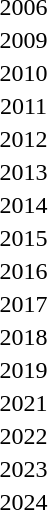<table>
<tr>
<td align="center">2006</td>
<td></td>
<td></td>
<td><br></td>
</tr>
<tr>
<td align="center">2009</td>
<td></td>
<td></td>
<td></td>
</tr>
<tr>
<td align="center">2010</td>
<td></td>
<td></td>
<td></td>
</tr>
<tr>
<td align="center">2011</td>
<td></td>
<td></td>
<td></td>
</tr>
<tr>
<td align="center">2012</td>
<td></td>
<td></td>
<td><br></td>
</tr>
<tr>
<td align="center">2013</td>
<td></td>
<td></td>
<td></td>
</tr>
<tr>
<td align="center">2014</td>
<td></td>
<td></td>
<td></td>
</tr>
<tr>
<td align="center">2015</td>
<td></td>
<td></td>
<td><br></td>
</tr>
<tr>
<td align="center">2016</td>
<td></td>
<td></td>
<td><br></td>
</tr>
<tr>
<td align="center">2017</td>
<td></td>
<td></td>
<td><br></td>
</tr>
<tr>
<td align="center">2018</td>
<td></td>
<td></td>
<td></td>
</tr>
<tr>
<td align="center">2019</td>
<td></td>
<td></td>
<td></td>
</tr>
<tr>
<td align="center">2021</td>
<td></td>
<td></td>
<td></td>
</tr>
<tr>
<td align="center">2022</td>
<td></td>
<td></td>
<td></td>
</tr>
<tr>
<td align="center">2023</td>
<td></td>
<td></td>
<td></td>
</tr>
<tr>
<td align="center">2024</td>
<td></td>
<td></td>
<td></td>
</tr>
</table>
